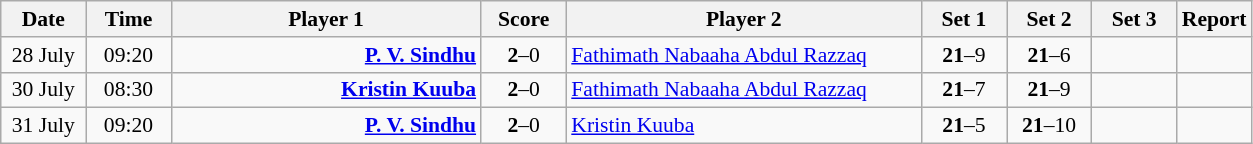<table class="wikitable" style="font-size:90%; text-align:center">
<tr>
<th width="50">Date</th>
<th width="50">Time</th>
<th width="200">Player 1</th>
<th width="50">Score</th>
<th width="230">Player 2</th>
<th width="50">Set 1</th>
<th width="50">Set 2</th>
<th width="50">Set 3</th>
<th>Report</th>
</tr>
<tr>
<td>28 July</td>
<td>09:20</td>
<td align="right"><strong><a href='#'>P. V. Sindhu</a> </strong></td>
<td><strong>2</strong>–0</td>
<td align="left"> <a href='#'>Fathimath Nabaaha Abdul Razzaq</a></td>
<td><strong>21</strong>–9</td>
<td><strong>21</strong>–6</td>
<td></td>
<td></td>
</tr>
<tr>
<td>30 July</td>
<td>08:30</td>
<td align="right"><strong><a href='#'>Kristin Kuuba</a> </strong></td>
<td><strong>2</strong>–0</td>
<td align="left"> <a href='#'>Fathimath Nabaaha Abdul Razzaq</a></td>
<td><strong>21</strong>–7</td>
<td><strong>21</strong>–9</td>
<td></td>
<td></td>
</tr>
<tr>
<td>31 July</td>
<td>09:20</td>
<td align="right"><strong><a href='#'>P. V. Sindhu</a> </strong></td>
<td><strong>2</strong>–0</td>
<td align="left"> <a href='#'>Kristin Kuuba</a></td>
<td><strong>21</strong>–5</td>
<td><strong>21</strong>–10</td>
<td></td>
<td></td>
</tr>
</table>
